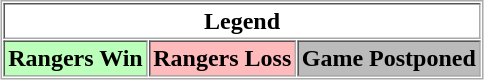<table align="center" border="1" cellpadding="2" cellspacing="1" style="border:1px solid #aaa">
<tr>
<th colspan="3">Legend</th>
</tr>
<tr>
<th bgcolor="bbffbb">Rangers Win</th>
<th bgcolor="ffbbbb">Rangers Loss</th>
<th bgcolor="bbbbbb">Game Postponed</th>
</tr>
</table>
